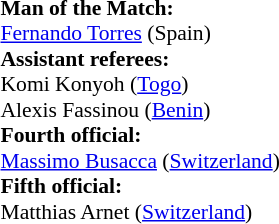<table width=50% style="font-size: 90%">
<tr>
<td><br><strong>Man of the Match:</strong>
<br><a href='#'>Fernando Torres</a> (Spain)<br><strong>Assistant referees:</strong>
<br>Komi Konyoh (<a href='#'>Togo</a>)
<br>Alexis Fassinou (<a href='#'>Benin</a>)
<br><strong>Fourth official:</strong>
<br><a href='#'>Massimo Busacca</a> (<a href='#'>Switzerland</a>)
<br><strong>Fifth official:</strong>
<br>Matthias Arnet (<a href='#'>Switzerland</a>)</td>
</tr>
</table>
